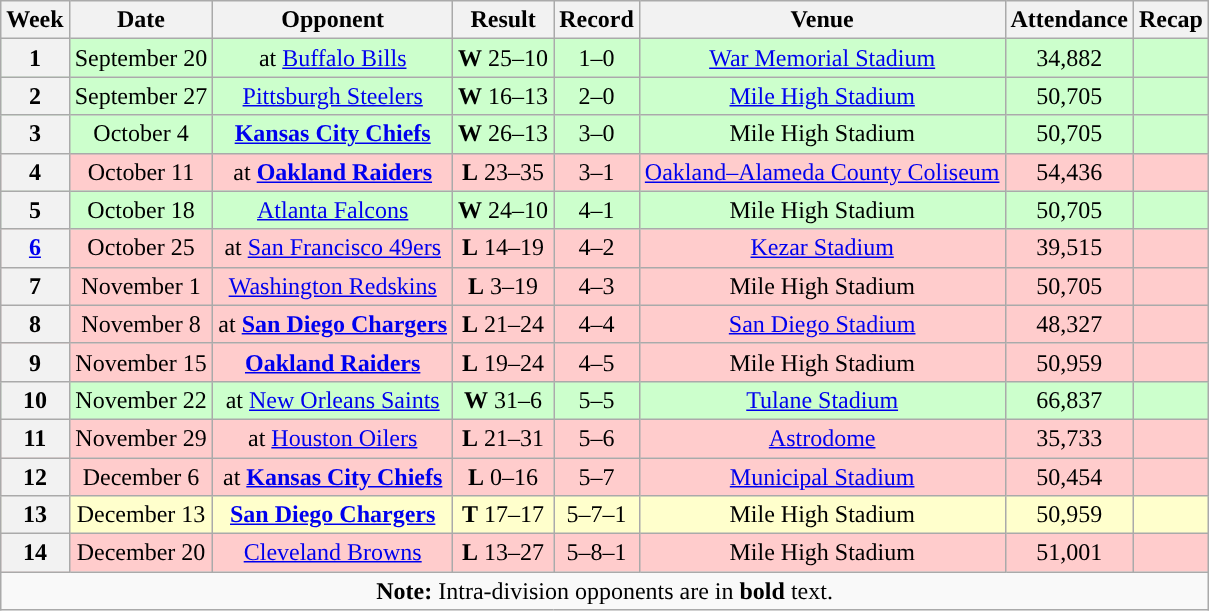<table class="wikitable" style="text-align:center">
<tr>
<th>Week</th>
<th>Date</th>
<th>Opponent</th>
<th>Result</th>
<th>Record</th>
<th>Venue</th>
<th>Attendance</th>
<th>Recap</th>
</tr>
<tr style="background:#cfc">
<th>1</th>
<td>September 20</td>
<td>at <a href='#'>Buffalo Bills</a></td>
<td><strong>W</strong> 25–10</td>
<td>1–0</td>
<td><a href='#'>War Memorial Stadium</a></td>
<td>34,882</td>
<td></td>
</tr>
<tr style="background:#cfc">
<th>2</th>
<td>September 27</td>
<td><a href='#'>Pittsburgh Steelers</a></td>
<td><strong>W</strong> 16–13</td>
<td>2–0</td>
<td><a href='#'>Mile High Stadium</a></td>
<td>50,705</td>
<td></td>
</tr>
<tr style="background:#cfc">
<th>3</th>
<td>October 4</td>
<td><strong><a href='#'>Kansas City Chiefs</a></strong></td>
<td><strong>W</strong> 26–13</td>
<td>3–0</td>
<td>Mile High Stadium</td>
<td>50,705</td>
<td></td>
</tr>
<tr style="background:#fcc">
<th>4</th>
<td>October 11</td>
<td>at <strong><a href='#'>Oakland Raiders</a></strong></td>
<td><strong>L</strong> 23–35</td>
<td>3–1</td>
<td><a href='#'>Oakland–Alameda County Coliseum</a></td>
<td>54,436</td>
<td></td>
</tr>
<tr style="background:#cfc">
<th>5</th>
<td>October 18</td>
<td><a href='#'>Atlanta Falcons</a></td>
<td><strong>W</strong> 24–10</td>
<td>4–1</td>
<td>Mile High Stadium</td>
<td>50,705</td>
<td></td>
</tr>
<tr style="background:#fcc">
<th><a href='#'>6</a></th>
<td>October 25</td>
<td>at <a href='#'>San Francisco 49ers</a></td>
<td><strong>L</strong> 14–19</td>
<td>4–2</td>
<td><a href='#'>Kezar Stadium</a></td>
<td>39,515</td>
<td></td>
</tr>
<tr style="background:#fcc">
<th>7</th>
<td>November 1</td>
<td><a href='#'>Washington Redskins</a></td>
<td><strong>L</strong> 3–19</td>
<td>4–3</td>
<td>Mile High Stadium</td>
<td>50,705</td>
<td></td>
</tr>
<tr style="background:#fcc">
<th>8</th>
<td>November 8</td>
<td>at <strong><a href='#'>San Diego Chargers</a></strong></td>
<td><strong>L</strong> 21–24</td>
<td>4–4</td>
<td><a href='#'>San Diego Stadium</a></td>
<td>48,327</td>
<td></td>
</tr>
<tr style="background:#fcc">
<th>9</th>
<td>November 15</td>
<td><strong><a href='#'>Oakland Raiders</a></strong></td>
<td><strong>L</strong> 19–24</td>
<td>4–5</td>
<td>Mile High Stadium</td>
<td>50,959</td>
<td></td>
</tr>
<tr style="background:#cfc">
<th>10</th>
<td>November 22</td>
<td>at <a href='#'>New Orleans Saints</a></td>
<td><strong>W</strong> 31–6</td>
<td>5–5</td>
<td><a href='#'>Tulane Stadium</a></td>
<td>66,837</td>
<td></td>
</tr>
<tr style="background:#fcc">
<th>11</th>
<td>November 29</td>
<td>at <a href='#'>Houston Oilers</a></td>
<td><strong>L</strong> 21–31</td>
<td>5–6</td>
<td><a href='#'>Astrodome</a></td>
<td>35,733</td>
<td></td>
</tr>
<tr style="background:#fcc">
<th>12</th>
<td>December 6</td>
<td>at <strong><a href='#'>Kansas City Chiefs</a></strong></td>
<td><strong>L</strong> 0–16</td>
<td>5–7</td>
<td><a href='#'>Municipal Stadium</a></td>
<td>50,454</td>
<td></td>
</tr>
<tr style="background:#ffc">
<th>13</th>
<td>December 13</td>
<td><strong><a href='#'>San Diego Chargers</a></strong></td>
<td><strong>T</strong> 17–17</td>
<td>5–7–1</td>
<td>Mile High Stadium</td>
<td>50,959</td>
<td></td>
</tr>
<tr style="background:#fcc">
<th>14</th>
<td>December 20</td>
<td><a href='#'>Cleveland Browns</a></td>
<td><strong>L</strong> 13–27</td>
<td>5–8–1</td>
<td>Mile High Stadium</td>
<td>51,001</td>
<td></td>
</tr>
<tr>
<td colspan="8"><strong>Note:</strong> Intra-division opponents are in <strong>bold</strong> text.</td>
</tr>
</table>
